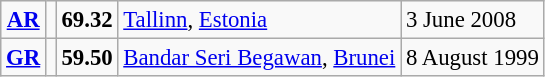<table class="wikitable" style="font-size:95%; position:relative;">
<tr>
<td align=center><strong><a href='#'>AR</a></strong></td>
<td></td>
<td><strong>69.32</strong></td>
<td><a href='#'>Tallinn</a>, <a href='#'>Estonia</a></td>
<td>3 June 2008</td>
</tr>
<tr>
<td align=center><strong><a href='#'>GR</a></strong></td>
<td></td>
<td><strong>59.50</strong></td>
<td><a href='#'>Bandar Seri Begawan</a>, <a href='#'>Brunei</a></td>
<td>8 August 1999</td>
</tr>
</table>
